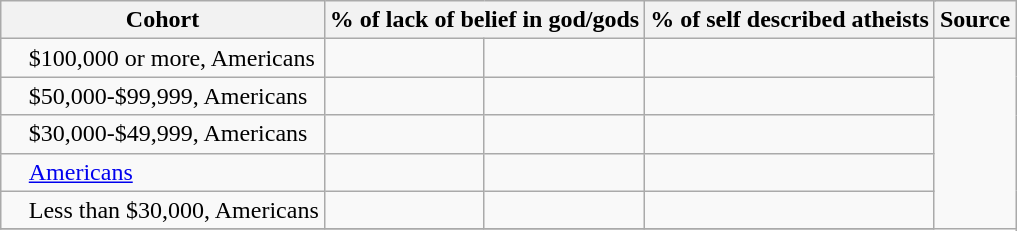<table class="wikitable sortable" font-size:80%;">
<tr>
<th>Cohort</th>
<th colspan="2">% of lack of belief in god/gods</th>
<th colspan="2">% of self described atheists</th>
<th>Source</th>
</tr>
<tr>
<td style="text-align:left; text-indent:15px;">$100,000 or more, Americans</td>
<td align=right></td>
<td align=right></td>
<td></td>
</tr>
<tr>
<td style="text-align:left; text-indent:15px;">$50,000-$99,999, Americans</td>
<td align=right></td>
<td align=right></td>
<td></td>
</tr>
<tr>
<td style="text-align:left; text-indent:15px;">$30,000-$49,999, Americans</td>
<td align=right></td>
<td align=right></td>
<td></td>
</tr>
<tr>
<td style="text-align:left; text-indent:15px;"><a href='#'>Americans</a></td>
<td align=right></td>
<td align=right></td>
<td></td>
</tr>
<tr>
<td style="text-align:left; text-indent:15px;">Less than $30,000, Americans</td>
<td align=right></td>
<td align=right></td>
<td></td>
</tr>
<tr>
</tr>
</table>
